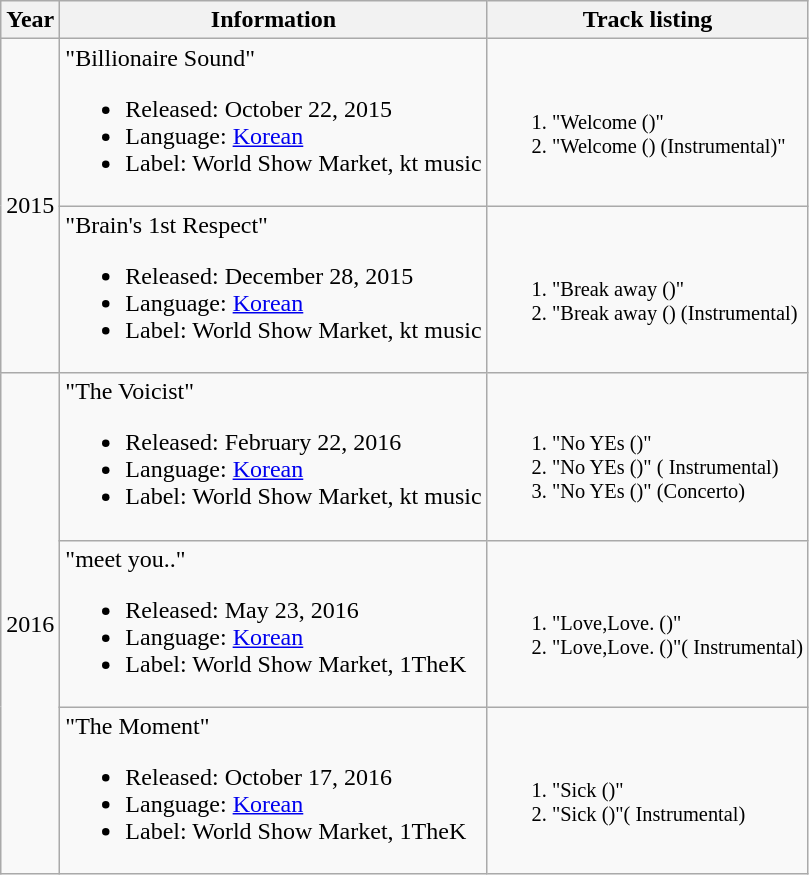<table class="wikitable">
<tr>
<th>Year</th>
<th>Information</th>
<th>Track listing</th>
</tr>
<tr>
<td rowspan=2>2015</td>
<td>"Billionaire Sound"<br><ul><li>Released:  October 22, 2015</li><li>Language: <a href='#'>Korean</a></li><li>Label: World Show Market, kt music</li></ul></td>
<td style="font-size: 85%;"><br><ol><li>"Welcome ()"</li><li>"Welcome () (Instrumental)"</li></ol></td>
</tr>
<tr>
<td>"Brain's 1st Respect"<br><ul><li>Released:  December 28, 2015</li><li>Language: <a href='#'>Korean</a></li><li>Label: World Show Market, kt music</li></ul></td>
<td style="font-size: 85%;"><br><ol><li>"Break away ()"</li><li>"Break away () (Instrumental)</li></ol></td>
</tr>
<tr>
<td rowspan=3>2016</td>
<td>"The Voicist"<br><ul><li>Released:  February 22, 2016</li><li>Language: <a href='#'>Korean</a></li><li>Label: World Show Market, kt music</li></ul></td>
<td style="font-size: 85%;"><br><ol><li>"No YEs ()"</li><li>"No YEs ()" ( Instrumental)</li><li>"No YEs ()" (Concerto)</li></ol></td>
</tr>
<tr>
<td>"meet you.."<br><ul><li>Released:  May 23, 2016</li><li>Language: <a href='#'>Korean</a></li><li>Label: World Show Market, 1TheK</li></ul></td>
<td style="font-size: 85%;"><br><ol><li>"Love,Love. ()"</li><li>"Love,Love. ()"( Instrumental)</li></ol></td>
</tr>
<tr>
<td>"The Moment"<br><ul><li>Released:  October 17, 2016</li><li>Language: <a href='#'>Korean</a></li><li>Label: World Show Market, 1TheK</li></ul></td>
<td style="font-size: 85%;"><br><ol><li>"Sick ()"</li><li>"Sick ()"( Instrumental)</li></ol></td>
</tr>
</table>
